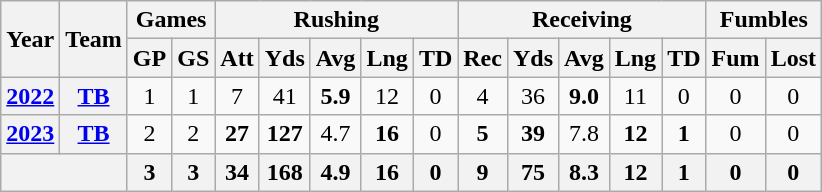<table class="wikitable" style="text-align:center">
<tr>
<th rowspan="2">Year</th>
<th rowspan="2">Team</th>
<th colspan="2">Games</th>
<th colspan="5">Rushing</th>
<th colspan="5">Receiving</th>
<th colspan="2">Fumbles</th>
</tr>
<tr>
<th>GP</th>
<th>GS</th>
<th>Att</th>
<th>Yds</th>
<th>Avg</th>
<th>Lng</th>
<th>TD</th>
<th>Rec</th>
<th>Yds</th>
<th>Avg</th>
<th>Lng</th>
<th>TD</th>
<th>Fum</th>
<th>Lost</th>
</tr>
<tr>
<th><a href='#'>2022</a></th>
<th><a href='#'>TB</a></th>
<td>1</td>
<td>1</td>
<td>7</td>
<td>41</td>
<td><strong>5.9</strong></td>
<td>12</td>
<td>0</td>
<td>4</td>
<td>36</td>
<td><strong>9.0</strong></td>
<td>11</td>
<td>0</td>
<td>0</td>
<td>0</td>
</tr>
<tr>
<th><a href='#'>2023</a></th>
<th><a href='#'>TB</a></th>
<td>2</td>
<td>2</td>
<td><strong>27</strong></td>
<td><strong>127</strong></td>
<td>4.7</td>
<td><strong>16</strong></td>
<td>0</td>
<td><strong>5</strong></td>
<td><strong>39</strong></td>
<td>7.8</td>
<td><strong>12</strong></td>
<td><strong>1</strong></td>
<td>0</td>
<td>0</td>
</tr>
<tr>
<th colspan="2"></th>
<th>3</th>
<th>3</th>
<th>34</th>
<th>168</th>
<th>4.9</th>
<th>16</th>
<th>0</th>
<th>9</th>
<th>75</th>
<th>8.3</th>
<th>12</th>
<th>1</th>
<th>0</th>
<th>0</th>
</tr>
</table>
